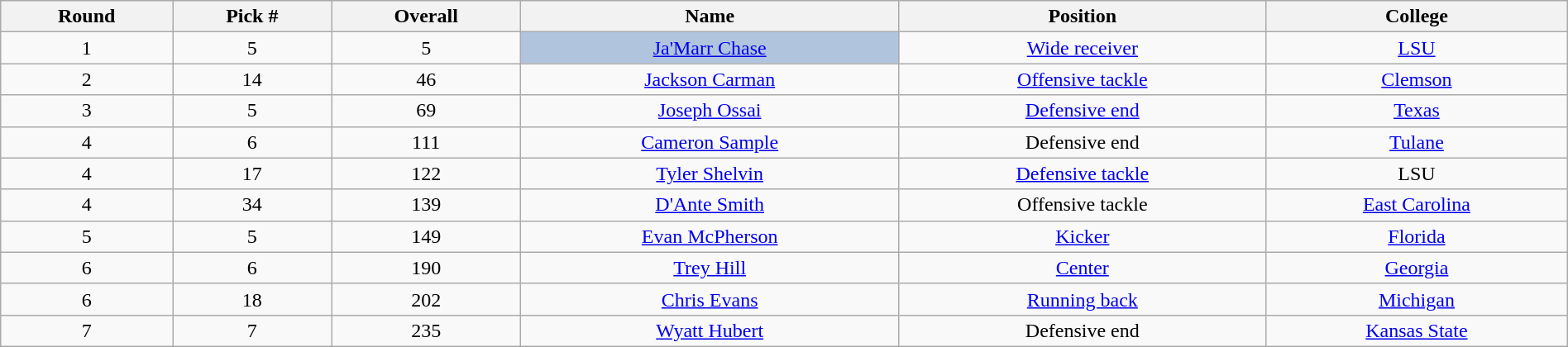<table class="wikitable sortable sortable" style="width: 100%; text-align:center">
<tr>
<th>Round</th>
<th>Pick #</th>
<th>Overall</th>
<th>Name</th>
<th>Position</th>
<th>College</th>
</tr>
<tr>
<td>1</td>
<td>5</td>
<td>5</td>
<td bgcolor=lightsteelblue><a href='#'>Ja'Marr Chase</a></td>
<td><a href='#'>Wide receiver</a></td>
<td><a href='#'>LSU</a></td>
</tr>
<tr>
<td>2</td>
<td>14</td>
<td>46</td>
<td><a href='#'>Jackson Carman</a></td>
<td><a href='#'>Offensive tackle</a></td>
<td><a href='#'>Clemson</a></td>
</tr>
<tr>
<td>3</td>
<td>5</td>
<td>69</td>
<td><a href='#'>Joseph Ossai</a></td>
<td><a href='#'>Defensive end</a></td>
<td><a href='#'>Texas</a></td>
</tr>
<tr>
<td>4</td>
<td>6</td>
<td>111</td>
<td><a href='#'>Cameron Sample</a></td>
<td>Defensive end</td>
<td><a href='#'>Tulane</a></td>
</tr>
<tr>
<td>4</td>
<td>17</td>
<td>122</td>
<td><a href='#'>Tyler Shelvin</a></td>
<td><a href='#'>Defensive tackle</a></td>
<td>LSU</td>
</tr>
<tr>
<td>4</td>
<td>34</td>
<td>139</td>
<td><a href='#'>D'Ante Smith</a></td>
<td>Offensive tackle</td>
<td><a href='#'>East Carolina</a></td>
</tr>
<tr>
<td>5</td>
<td>5</td>
<td>149</td>
<td><a href='#'>Evan McPherson</a></td>
<td><a href='#'>Kicker</a></td>
<td><a href='#'>Florida</a></td>
</tr>
<tr>
<td>6</td>
<td>6</td>
<td>190</td>
<td><a href='#'>Trey Hill</a></td>
<td><a href='#'>Center</a></td>
<td><a href='#'>Georgia</a></td>
</tr>
<tr>
<td>6</td>
<td>18</td>
<td>202</td>
<td><a href='#'>Chris Evans</a></td>
<td><a href='#'>Running back</a></td>
<td><a href='#'>Michigan</a></td>
</tr>
<tr>
<td>7</td>
<td>7</td>
<td>235</td>
<td><a href='#'>Wyatt Hubert</a></td>
<td>Defensive end</td>
<td><a href='#'>Kansas State</a></td>
</tr>
</table>
